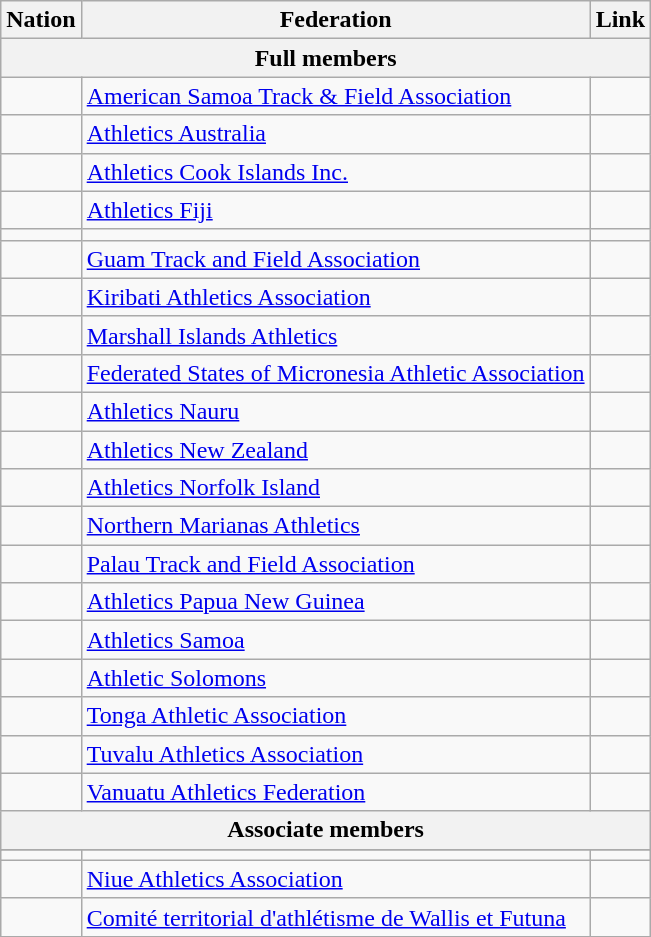<table class=wikitable>
<tr>
<th>Nation</th>
<th>Federation</th>
<th>Link</th>
</tr>
<tr>
<th colspan=3>Full members</th>
</tr>
<tr>
<td></td>
<td><a href='#'>American Samoa Track & Field Association</a></td>
<td></td>
</tr>
<tr>
<td></td>
<td><a href='#'>Athletics Australia</a></td>
<td></td>
</tr>
<tr>
<td></td>
<td><a href='#'>Athletics Cook Islands Inc.</a></td>
<td></td>
</tr>
<tr>
<td></td>
<td><a href='#'>Athletics Fiji</a></td>
<td></td>
</tr>
<tr>
<td></td>
<td></td>
<td></td>
</tr>
<tr>
<td></td>
<td><a href='#'>Guam Track and Field Association</a></td>
<td></td>
</tr>
<tr>
<td></td>
<td><a href='#'>Kiribati Athletics Association</a></td>
<td></td>
</tr>
<tr>
<td></td>
<td><a href='#'>Marshall Islands Athletics</a></td>
<td></td>
</tr>
<tr>
<td></td>
<td><a href='#'>Federated States of Micronesia Athletic Association</a></td>
<td></td>
</tr>
<tr>
<td></td>
<td><a href='#'>Athletics Nauru</a></td>
<td></td>
</tr>
<tr>
<td></td>
<td><a href='#'>Athletics New Zealand</a></td>
<td></td>
</tr>
<tr>
<td></td>
<td><a href='#'>Athletics Norfolk Island</a></td>
<td></td>
</tr>
<tr>
<td></td>
<td><a href='#'>Northern Marianas Athletics</a></td>
<td></td>
</tr>
<tr>
<td></td>
<td><a href='#'>Palau Track and Field Association</a></td>
<td></td>
</tr>
<tr>
<td></td>
<td><a href='#'>Athletics Papua New Guinea</a></td>
<td></td>
</tr>
<tr>
<td></td>
<td><a href='#'>Athletics Samoa</a></td>
<td></td>
</tr>
<tr>
<td></td>
<td><a href='#'>Athletic Solomons</a></td>
<td></td>
</tr>
<tr>
<td></td>
<td><a href='#'>Tonga Athletic Association</a></td>
<td></td>
</tr>
<tr>
<td></td>
<td><a href='#'>Tuvalu Athletics Association</a></td>
<td></td>
</tr>
<tr>
<td></td>
<td><a href='#'>Vanuatu Athletics Federation</a></td>
<td></td>
</tr>
<tr>
<th colspan=3>Associate members</th>
</tr>
<tr>
</tr>
<tr>
<td></td>
<td></td>
<td></td>
</tr>
<tr>
<td></td>
<td><a href='#'>Niue Athletics Association</a></td>
<td></td>
</tr>
<tr>
<td></td>
<td><a href='#'>Comité territorial d'athlétisme de Wallis et Futuna</a></td>
<td></td>
</tr>
<tr>
</tr>
</table>
